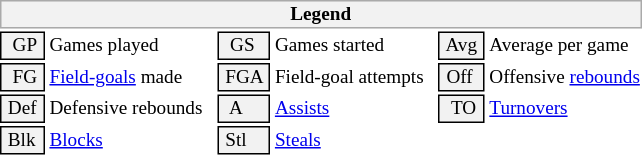<table class="toccolours" style="font-size: 80%; white-space: nowrap;">
<tr>
<th colspan="6" style="background-color: #F2F2F2; border: 1px solid #AAAAAA;">Legend</th>
</tr>
<tr>
<td style="background-color: #F2F2F2; border: 1px solid black;">  GP </td>
<td>Games played</td>
<td style="background-color: #F2F2F2; border: 1px solid black">  GS </td>
<td>Games started</td>
<td style="background-color: #F2F2F2; border: 1px solid black"> Avg </td>
<td>Average per game</td>
</tr>
<tr>
<td style="background-color: #F2F2F2; border: 1px solid black">  FG </td>
<td style="padding-right: 8px"><a href='#'>Field-goals</a> made</td>
<td style="background-color: #F2F2F2; border: 1px solid black"> FGA </td>
<td style="padding-right: 8px">Field-goal attempts</td>
<td style="background-color: #F2F2F2; border: 1px solid black;"> Off </td>
<td>Offensive <a href='#'>rebounds</a></td>
</tr>
<tr>
<td style="background-color: #F2F2F2; border: 1px solid black;"> Def </td>
<td style="padding-right: 8px">Defensive rebounds</td>
<td style="background-color: #F2F2F2; border: 1px solid black">  A </td>
<td style="padding-right: 8px"><a href='#'>Assists</a></td>
<td style="background-color: #F2F2F2; border: 1px solid black">  TO</td>
<td><a href='#'>Turnovers</a></td>
</tr>
<tr>
<td style="background-color: #F2F2F2; border: 1px solid black;"> Blk </td>
<td><a href='#'>Blocks</a></td>
<td style="background-color: #F2F2F2; border: 1px solid black"> Stl </td>
<td><a href='#'>Steals</a></td>
</tr>
<tr>
</tr>
</table>
